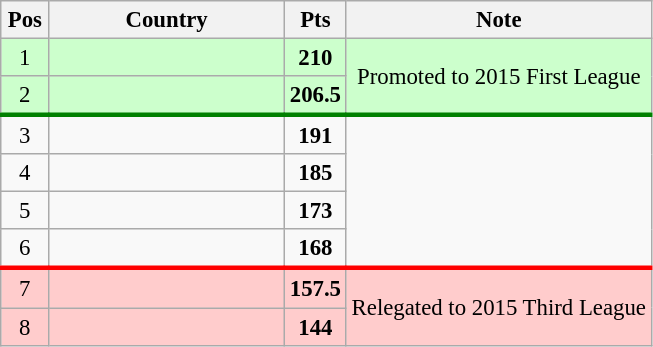<table class="wikitable" style="text-align: center; font-size:95%">
<tr>
<th width="25">Pos</th>
<th width="150">Country</th>
<th width="25">Pts</th>
<th>Note</th>
</tr>
<tr bgcolor=ccffcc>
<td>1</td>
<td align="left"><strong></strong></td>
<td><strong>210</strong></td>
<td rowspan=2>Promoted to 2015 First League</td>
</tr>
<tr style="border-bottom:3px solid green;" bgcolor=ccffcc>
<td>2</td>
<td align="left"><strong></strong></td>
<td><strong>206.5</strong></td>
</tr>
<tr>
<td>3</td>
<td align="left"><strong></strong></td>
<td><strong>191</strong></td>
<td rowspan=4></td>
</tr>
<tr>
<td>4</td>
<td align="left"><strong></strong></td>
<td><strong>185</strong></td>
</tr>
<tr>
<td>5</td>
<td align="left"><strong></strong></td>
<td><strong>173</strong></td>
</tr>
<tr style="border-bottom:3px solid red;">
<td>6</td>
<td align="left"><strong></strong></td>
<td><strong>168</strong></td>
</tr>
<tr bgcolor=ffcccc>
<td>7</td>
<td align="left"><strong></strong></td>
<td><strong>157.5</strong></td>
<td rowspan=2>Relegated to 2015 Third League</td>
</tr>
<tr bgcolor=ffcccc>
<td>8</td>
<td align="left"><strong></strong></td>
<td><strong>144</strong></td>
</tr>
</table>
